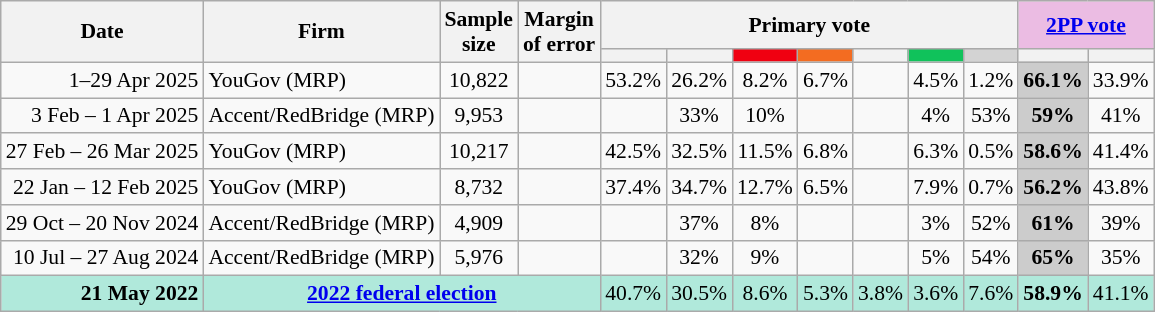<table class="nowrap wikitable tpl-blanktable" style=text-align:center;font-size:90%>
<tr>
<th rowspan=2>Date</th>
<th rowspan=2>Firm</th>
<th rowspan=2>Sample<br>size</th>
<th rowspan=2>Margin<br>of error</th>
<th colspan=7>Primary vote</th>
<th colspan=2 class=unsortable style=background:#ebbce3><a href='#'>2PP vote</a></th>
</tr>
<tr>
<th style=background:></th>
<th style=background:></th>
<th style="background:#F00011"></th>
<th style=background:#f36c21></th>
<th style=background:></th>
<th style=background:#10C25B></th>
<th style=background:lightgray></th>
<th style=background:></th>
<th style=background:></th>
</tr>
<tr>
<td align=right>1–29 Apr 2025</td>
<td align=left>YouGov (MRP)</td>
<td>10,822</td>
<td></td>
<td>53.2%</td>
<td>26.2%</td>
<td>8.2%</td>
<td>6.7%</td>
<td></td>
<td>4.5%</td>
<td>1.2%</td>
<th style="background:#cccccc">66.1%</th>
<td>33.9%</td>
</tr>
<tr>
<td align=right>3 Feb – 1 Apr 2025</td>
<td align=left>Accent/RedBridge (MRP)</td>
<td>9,953</td>
<td></td>
<td></td>
<td>33%</td>
<td>10%</td>
<td></td>
<td></td>
<td>4%</td>
<td>53%</td>
<th style="background:#cccccc">59%</th>
<td>41%</td>
</tr>
<tr>
<td align=right>27 Feb – 26 Mar 2025</td>
<td align=left>YouGov (MRP)</td>
<td>10,217</td>
<td></td>
<td>42.5%</td>
<td>32.5%</td>
<td>11.5%</td>
<td>6.8%</td>
<td></td>
<td>6.3%</td>
<td>0.5%</td>
<th style="background:#cccccc">58.6%</th>
<td>41.4%</td>
</tr>
<tr>
<td align=right>22 Jan – 12 Feb 2025</td>
<td align=left>YouGov (MRP)</td>
<td>8,732</td>
<td></td>
<td>37.4%</td>
<td>34.7%</td>
<td>12.7%</td>
<td>6.5%</td>
<td></td>
<td>7.9%</td>
<td>0.7%</td>
<th style="background:#cccccc">56.2%</th>
<td>43.8%</td>
</tr>
<tr>
<td align=right>29 Oct – 20 Nov 2024</td>
<td align=left>Accent/RedBridge (MRP)</td>
<td>4,909</td>
<td></td>
<td></td>
<td>37%</td>
<td>8%</td>
<td></td>
<td></td>
<td>3%</td>
<td>52%</td>
<th style="background:#cccccc">61%</th>
<td>39%</td>
</tr>
<tr>
<td align=right>10 Jul – 27 Aug 2024</td>
<td align=left>Accent/RedBridge (MRP)</td>
<td>5,976</td>
<td></td>
<td></td>
<td>32%</td>
<td>9%</td>
<td></td>
<td></td>
<td>5%</td>
<td>54%</td>
<th style="background:#cccccc">65%</th>
<td>35%</td>
</tr>
<tr style="background:#b0e9db">
<td style="text-align:right" data-sort-value="21-May-2022"><strong>21 May 2022</strong></td>
<td colspan="3" style="text-align:center"><strong><a href='#'>2022 federal election</a></strong></td>
<td>40.7%</td>
<td>30.5%</td>
<td>8.6%</td>
<td>5.3%</td>
<td>3.8%</td>
<td>3.6%</td>
<td>7.6%</td>
<td><strong>58.9%</strong></td>
<td>41.1%</td>
</tr>
</table>
